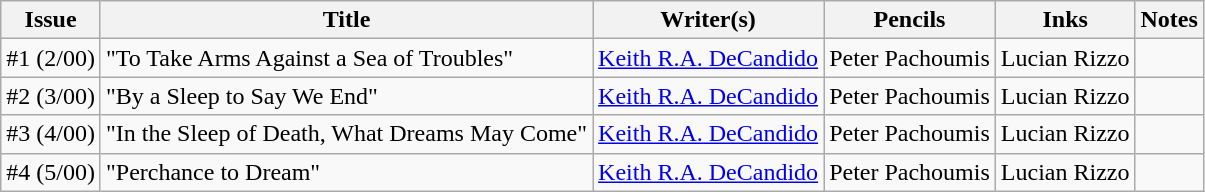<table class="wikitable">
<tr>
<th>Issue</th>
<th>Title</th>
<th>Writer(s)</th>
<th>Pencils</th>
<th>Inks</th>
<th>Notes</th>
</tr>
<tr>
<td>#1 (2/00)</td>
<td>"To Take Arms Against a Sea of Troubles"</td>
<td><a href='#'>Keith R.A. DeCandido</a></td>
<td>Peter Pachoumis</td>
<td>Lucian Rizzo</td>
<td></td>
</tr>
<tr>
<td>#2 (3/00)</td>
<td>"By a Sleep to Say We End"</td>
<td><a href='#'>Keith R.A. DeCandido</a></td>
<td>Peter Pachoumis</td>
<td>Lucian Rizzo</td>
<td></td>
</tr>
<tr>
<td>#3 (4/00)</td>
<td>"In the Sleep of Death, What Dreams May Come"</td>
<td><a href='#'>Keith R.A. DeCandido</a></td>
<td>Peter Pachoumis</td>
<td>Lucian Rizzo</td>
<td></td>
</tr>
<tr>
<td>#4 (5/00)</td>
<td>"Perchance to Dream"</td>
<td><a href='#'>Keith R.A. DeCandido</a></td>
<td>Peter Pachoumis</td>
<td>Lucian Rizzo</td>
<td></td>
</tr>
</table>
